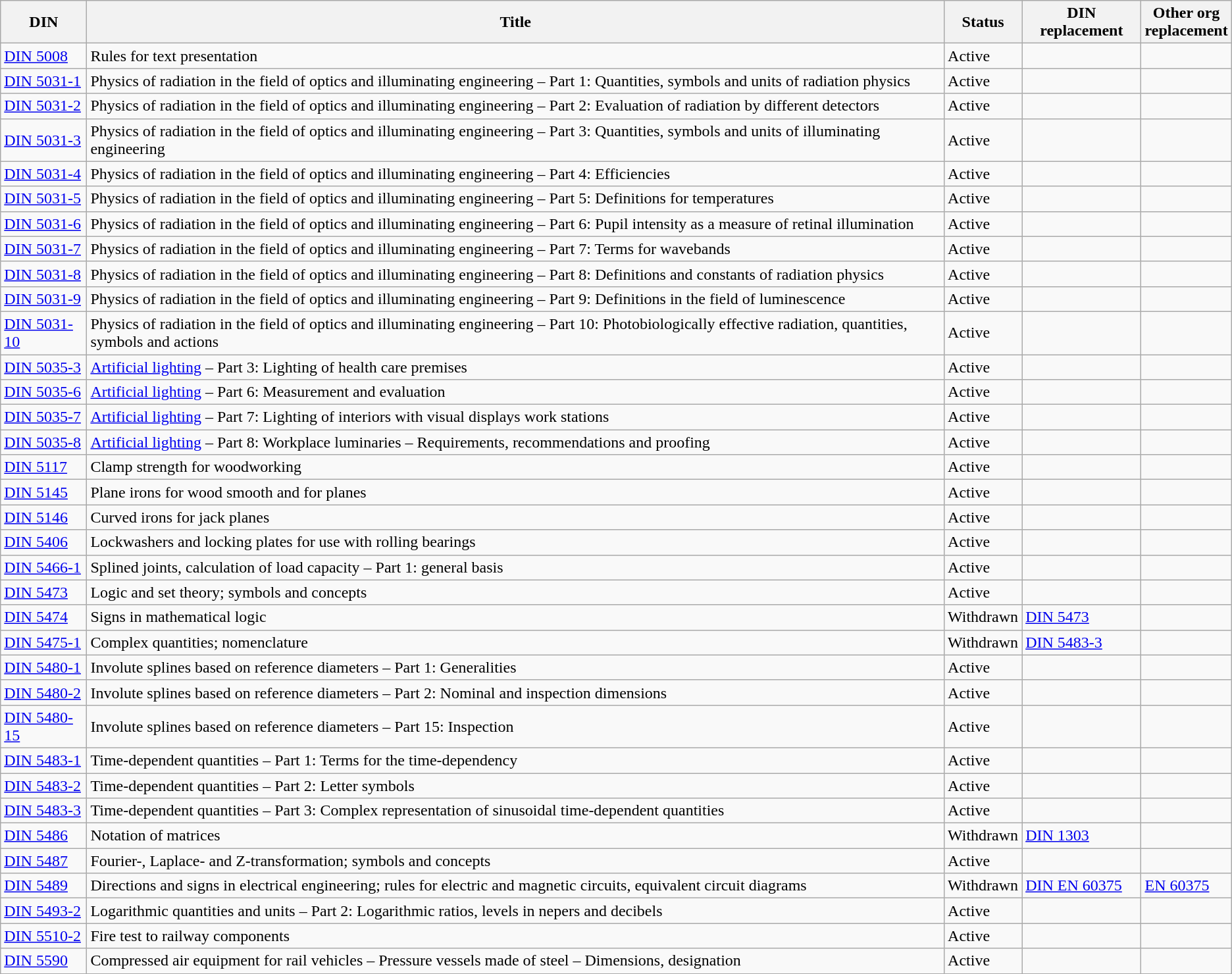<table class="wikitable sortable">
<tr>
<th>DIN</th>
<th>Title</th>
<th>Status</th>
<th>DIN replacement</th>
<th>Other org<br>replacement</th>
</tr>
<tr>
<td><a href='#'>DIN 5008</a></td>
<td>Rules for text presentation</td>
<td>Active</td>
<td></td>
<td></td>
</tr>
<tr>
<td><a href='#'>DIN 5031-1</a></td>
<td>Physics of radiation in the field of optics and illuminating engineering – Part 1: Quantities, symbols and units of radiation physics</td>
<td>Active</td>
<td></td>
<td></td>
</tr>
<tr>
<td><a href='#'>DIN 5031-2</a></td>
<td>Physics of radiation in the field of optics and illuminating engineering – Part 2: Evaluation of radiation by different detectors</td>
<td>Active</td>
<td></td>
<td></td>
</tr>
<tr>
<td><a href='#'>DIN 5031-3</a></td>
<td>Physics of radiation in the field of optics and illuminating engineering – Part 3: Quantities, symbols and units of illuminating engineering</td>
<td>Active</td>
<td></td>
<td></td>
</tr>
<tr>
<td><a href='#'>DIN 5031-4</a></td>
<td>Physics of radiation in the field of optics and illuminating engineering – Part 4: Efficiencies</td>
<td>Active</td>
<td></td>
<td></td>
</tr>
<tr>
<td><a href='#'>DIN 5031-5</a></td>
<td>Physics of radiation in the field of optics and illuminating engineering – Part 5: Definitions for temperatures</td>
<td>Active</td>
<td></td>
<td></td>
</tr>
<tr>
<td><a href='#'>DIN 5031-6</a></td>
<td>Physics of radiation in the field of optics and illuminating engineering – Part 6: Pupil intensity as a measure of retinal illumination</td>
<td>Active</td>
<td></td>
<td></td>
</tr>
<tr>
<td><a href='#'>DIN 5031-7</a></td>
<td>Physics of radiation in the field of optics and illuminating engineering – Part 7: Terms for wavebands</td>
<td>Active</td>
<td></td>
<td></td>
</tr>
<tr>
<td><a href='#'>DIN 5031-8</a></td>
<td>Physics of radiation in the field of optics and illuminating engineering – Part 8: Definitions and constants of radiation physics</td>
<td>Active</td>
<td></td>
<td></td>
</tr>
<tr>
<td><a href='#'>DIN 5031-9</a></td>
<td>Physics of radiation in the field of optics and illuminating engineering – Part 9: Definitions in the field of luminescence</td>
<td>Active</td>
<td></td>
<td></td>
</tr>
<tr>
<td><a href='#'>DIN 5031-10</a></td>
<td>Physics of radiation in the field of optics and illuminating engineering – Part 10: Photobiologically effective radiation, quantities, symbols and actions</td>
<td>Active</td>
<td></td>
<td></td>
</tr>
<tr>
<td><a href='#'>DIN 5035-3</a></td>
<td><a href='#'>Artificial lighting</a> – Part 3: Lighting of health care premises</td>
<td>Active</td>
<td></td>
<td></td>
</tr>
<tr>
<td><a href='#'>DIN 5035-6</a></td>
<td><a href='#'>Artificial lighting</a> – Part 6: Measurement and evaluation</td>
<td>Active</td>
<td></td>
<td></td>
</tr>
<tr>
<td><a href='#'>DIN 5035-7</a></td>
<td><a href='#'>Artificial lighting</a> – Part 7: Lighting of interiors with visual displays work stations</td>
<td>Active</td>
<td></td>
<td></td>
</tr>
<tr>
<td><a href='#'>DIN 5035-8</a></td>
<td><a href='#'>Artificial lighting</a> – Part 8: Workplace luminaries – Requirements, recommendations and proofing</td>
<td>Active</td>
<td></td>
<td></td>
</tr>
<tr>
<td><a href='#'>DIN 5117</a></td>
<td>Clamp strength for woodworking</td>
<td>Active</td>
<td></td>
<td></td>
</tr>
<tr>
<td><a href='#'>DIN 5145</a></td>
<td>Plane irons for wood smooth and for planes</td>
<td>Active</td>
<td></td>
<td></td>
</tr>
<tr>
<td><a href='#'>DIN 5146</a></td>
<td>Curved irons for jack planes</td>
<td>Active</td>
<td></td>
<td></td>
</tr>
<tr>
<td><a href='#'>DIN 5406</a></td>
<td>Lockwashers and locking plates for use with rolling bearings</td>
<td>Active</td>
<td></td>
<td></td>
</tr>
<tr>
<td><a href='#'>DIN 5466-1</a></td>
<td>Splined joints, calculation of load capacity – Part 1: general basis</td>
<td>Active</td>
<td></td>
<td></td>
</tr>
<tr>
<td><a href='#'>DIN 5473</a></td>
<td>Logic and set theory; symbols and concepts</td>
<td>Active</td>
<td></td>
<td></td>
</tr>
<tr>
<td><a href='#'>DIN 5474</a></td>
<td>Signs in mathematical logic</td>
<td>Withdrawn</td>
<td><a href='#'>DIN 5473</a></td>
<td></td>
</tr>
<tr>
<td><a href='#'>DIN 5475-1</a></td>
<td>Complex quantities; nomenclature</td>
<td>Withdrawn</td>
<td><a href='#'>DIN 5483-3</a></td>
<td></td>
</tr>
<tr>
<td><a href='#'>DIN 5480-1</a></td>
<td>Involute splines based on reference diameters – Part 1: Generalities</td>
<td>Active</td>
<td></td>
<td></td>
</tr>
<tr>
<td><a href='#'>DIN 5480-2</a></td>
<td>Involute splines based on reference diameters – Part 2: Nominal and inspection dimensions</td>
<td>Active</td>
<td></td>
<td></td>
</tr>
<tr>
<td><a href='#'>DIN 5480-15</a></td>
<td>Involute splines based on reference diameters – Part 15: Inspection</td>
<td>Active</td>
<td></td>
<td></td>
</tr>
<tr>
<td><a href='#'>DIN 5483-1</a></td>
<td>Time-dependent quantities – Part 1: Terms for the time-dependency</td>
<td>Active</td>
<td></td>
<td></td>
</tr>
<tr>
<td><a href='#'>DIN 5483-2</a></td>
<td>Time-dependent quantities – Part 2: Letter symbols</td>
<td>Active</td>
<td></td>
<td></td>
</tr>
<tr>
<td><a href='#'>DIN 5483-3</a></td>
<td>Time-dependent quantities – Part 3: Complex representation of sinusoidal time-dependent quantities</td>
<td>Active</td>
<td></td>
<td></td>
</tr>
<tr>
<td><a href='#'>DIN 5486</a></td>
<td>Notation of matrices</td>
<td>Withdrawn</td>
<td><a href='#'>DIN 1303</a></td>
<td></td>
</tr>
<tr>
<td><a href='#'>DIN 5487</a></td>
<td>Fourier-, Laplace- and Z-transformation; symbols and concepts</td>
<td>Active</td>
<td></td>
<td></td>
</tr>
<tr>
<td><a href='#'>DIN 5489</a></td>
<td>Directions and signs in electrical engineering; rules for electric and magnetic circuits, equivalent circuit diagrams</td>
<td>Withdrawn</td>
<td><a href='#'>DIN EN 60375</a></td>
<td><a href='#'>EN 60375</a></td>
</tr>
<tr>
<td><a href='#'>DIN 5493-2</a></td>
<td>Logarithmic quantities and units – Part 2: Logarithmic ratios, levels in nepers and decibels</td>
<td>Active</td>
<td></td>
<td></td>
</tr>
<tr>
<td><a href='#'>DIN 5510-2</a></td>
<td>Fire test to railway components</td>
<td>Active</td>
<td></td>
<td></td>
</tr>
<tr>
<td><a href='#'>DIN 5590</a></td>
<td>Compressed air equipment for rail vehicles – Pressure vessels made of steel – Dimensions, designation</td>
<td>Active</td>
<td></td>
<td></td>
</tr>
</table>
